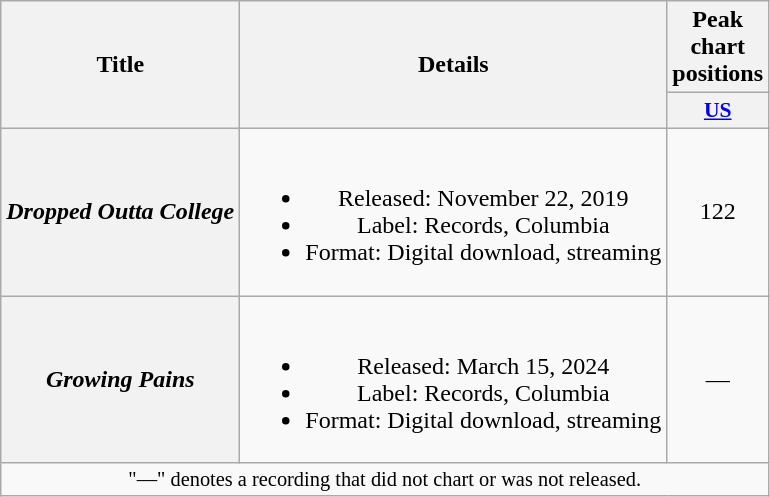<table class="wikitable plainrowheaders" style="text-align:center">
<tr>
<th rowspan="2">Title</th>
<th rowspan="2">Details</th>
<th>Peak chart positions</th>
</tr>
<tr>
<th scope="col" style="width:2.5em;font-size:90%;"><a href='#'>US</a><br></th>
</tr>
<tr>
<th scope="row"><em>Dropped Outta College</em></th>
<td><br><ul><li>Released: November 22, 2019</li><li>Label: Records, Columbia</li><li>Format: Digital download, streaming</li></ul></td>
<td>122</td>
</tr>
<tr>
<th scope="row"><em>Growing Pains</em></th>
<td><br><ul><li>Released: March 15, 2024</li><li>Label: Records, Columbia</li><li>Format: Digital download, streaming</li></ul></td>
<td>—</td>
</tr>
<tr>
<td colspan="4" style="font-size:85%">"—" denotes a recording that did not chart or was not released.</td>
</tr>
</table>
